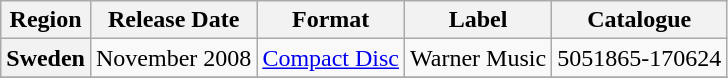<table class="wikitable plainrowheaders">
<tr>
<th scope="col">Region</th>
<th scope="col">Release Date</th>
<th scope="col">Format</th>
<th scope="col">Label</th>
<th scope="col">Catalogue</th>
</tr>
<tr>
<th scope="row" rowspan="1">Sweden</th>
<td>November 2008</td>
<td><a href='#'>Compact Disc</a></td>
<td>Warner Music</td>
<td>5051865-170624</td>
</tr>
<tr>
</tr>
</table>
